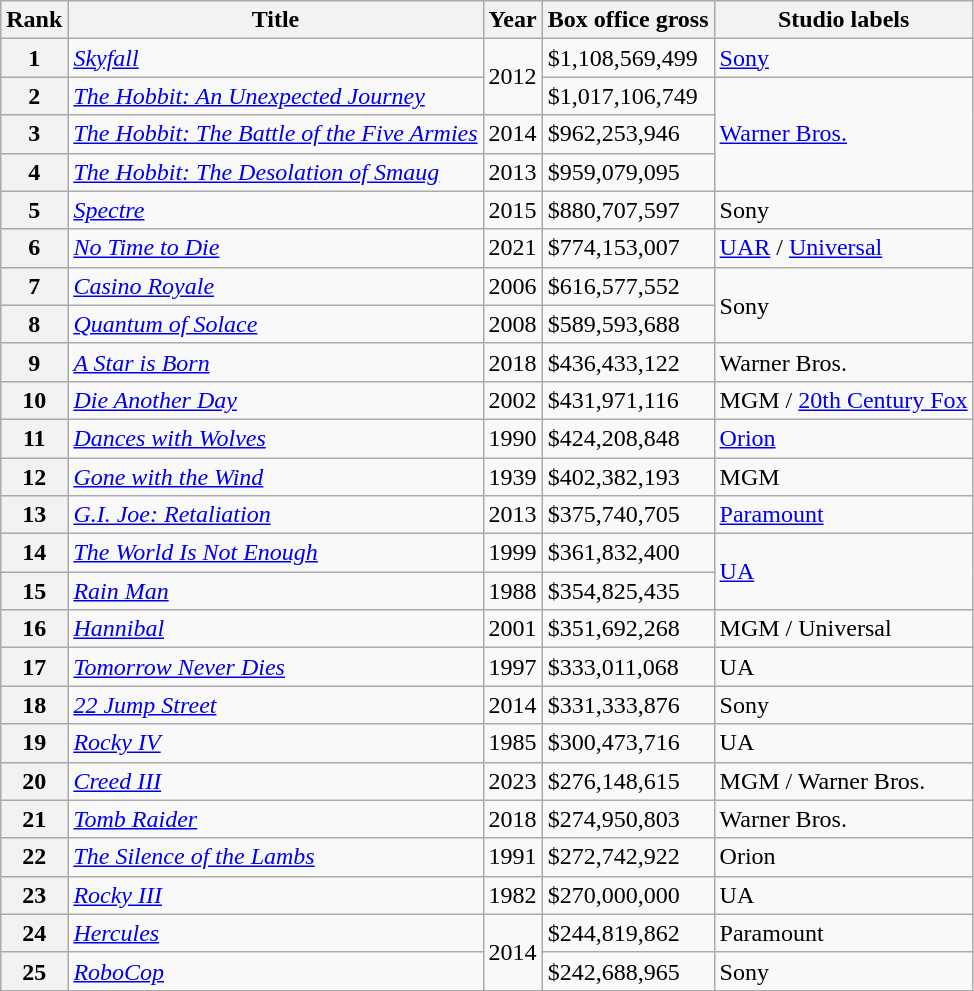<table class="wikitable sortable">
<tr>
<th scope="col">Rank</th>
<th scope="col">Title</th>
<th scope="col">Year</th>
<th scope="col">Box office gross</th>
<th scope="col">Studio labels</th>
</tr>
<tr>
<th>1</th>
<td><em><a href='#'>Skyfall</a></em></td>
<td rowspan="2">2012</td>
<td>$1,108,569,499</td>
<td><a href='#'>Sony</a></td>
</tr>
<tr>
<th>2</th>
<td><em><a href='#'>The Hobbit: An Unexpected Journey</a></em></td>
<td>$1,017,106,749</td>
<td rowspan="3"><a href='#'>Warner Bros.</a></td>
</tr>
<tr>
<th>3</th>
<td><em><a href='#'>The Hobbit: The Battle of the Five Armies</a></em></td>
<td>2014</td>
<td>$962,253,946</td>
</tr>
<tr>
<th>4</th>
<td><em><a href='#'>The Hobbit: The Desolation of Smaug</a></em></td>
<td>2013</td>
<td>$959,079,095</td>
</tr>
<tr>
<th>5</th>
<td><em><a href='#'>Spectre</a></em></td>
<td>2015</td>
<td>$880,707,597</td>
<td>Sony</td>
</tr>
<tr>
<th>6</th>
<td><em><a href='#'>No Time to Die</a></em></td>
<td>2021</td>
<td>$774,153,007</td>
<td><a href='#'>UAR</a> / <a href='#'>Universal</a></td>
</tr>
<tr>
<th>7</th>
<td><em><a href='#'>Casino Royale</a></em></td>
<td>2006</td>
<td>$616,577,552</td>
<td rowspan="2">Sony</td>
</tr>
<tr>
<th>8</th>
<td><em><a href='#'>Quantum of Solace</a></em></td>
<td>2008</td>
<td>$589,593,688</td>
</tr>
<tr>
<th>9</th>
<td><em><a href='#'>A Star is Born</a></em></td>
<td>2018</td>
<td>$436,433,122</td>
<td>Warner Bros.</td>
</tr>
<tr>
<th>10</th>
<td><em><a href='#'>Die Another Day</a></em></td>
<td>2002</td>
<td>$431,971,116</td>
<td>MGM / <a href='#'>20th Century Fox</a></td>
</tr>
<tr>
<th>11</th>
<td><em><a href='#'>Dances with Wolves</a></em></td>
<td>1990</td>
<td>$424,208,848</td>
<td><a href='#'>Orion</a></td>
</tr>
<tr>
<th>12</th>
<td><em><a href='#'>Gone with the Wind</a></em></td>
<td>1939</td>
<td>$402,382,193</td>
<td>MGM</td>
</tr>
<tr>
<th>13</th>
<td><em><a href='#'>G.I. Joe: Retaliation</a></em></td>
<td>2013</td>
<td>$375,740,705</td>
<td><a href='#'>Paramount</a></td>
</tr>
<tr>
<th>14</th>
<td><em><a href='#'>The World Is Not Enough</a></em></td>
<td>1999</td>
<td>$361,832,400</td>
<td rowspan="2"><a href='#'>UA</a></td>
</tr>
<tr>
<th>15</th>
<td><em><a href='#'>Rain Man</a></em></td>
<td>1988</td>
<td>$354,825,435</td>
</tr>
<tr>
<th>16</th>
<td><em><a href='#'>Hannibal</a></em></td>
<td>2001</td>
<td>$351,692,268</td>
<td>MGM / Universal</td>
</tr>
<tr>
<th>17</th>
<td><em><a href='#'>Tomorrow Never Dies</a></em></td>
<td>1997</td>
<td>$333,011,068</td>
<td>UA</td>
</tr>
<tr>
<th>18</th>
<td><em><a href='#'>22 Jump Street</a></em></td>
<td>2014</td>
<td>$331,333,876</td>
<td>Sony</td>
</tr>
<tr>
<th>19</th>
<td><em><a href='#'>Rocky IV</a></em></td>
<td>1985</td>
<td>$300,473,716</td>
<td>UA</td>
</tr>
<tr>
<th>20</th>
<td><em><a href='#'>Creed III</a></em></td>
<td>2023</td>
<td>$276,148,615</td>
<td>MGM / Warner Bros.</td>
</tr>
<tr>
<th>21</th>
<td><em><a href='#'>Tomb Raider</a></em></td>
<td>2018</td>
<td>$274,950,803</td>
<td>Warner Bros.</td>
</tr>
<tr>
<th>22</th>
<td><em><a href='#'>The Silence of the Lambs</a></em></td>
<td>1991</td>
<td>$272,742,922</td>
<td>Orion</td>
</tr>
<tr>
<th>23</th>
<td><em><a href='#'>Rocky III</a></em></td>
<td>1982</td>
<td>$270,000,000</td>
<td>UA</td>
</tr>
<tr>
<th>24</th>
<td><em><a href='#'>Hercules</a></em></td>
<td rowspan="2">2014</td>
<td>$244,819,862</td>
<td>Paramount</td>
</tr>
<tr>
<th>25</th>
<td><em><a href='#'>RoboCop</a></em></td>
<td>$242,688,965</td>
<td>Sony</td>
</tr>
</table>
